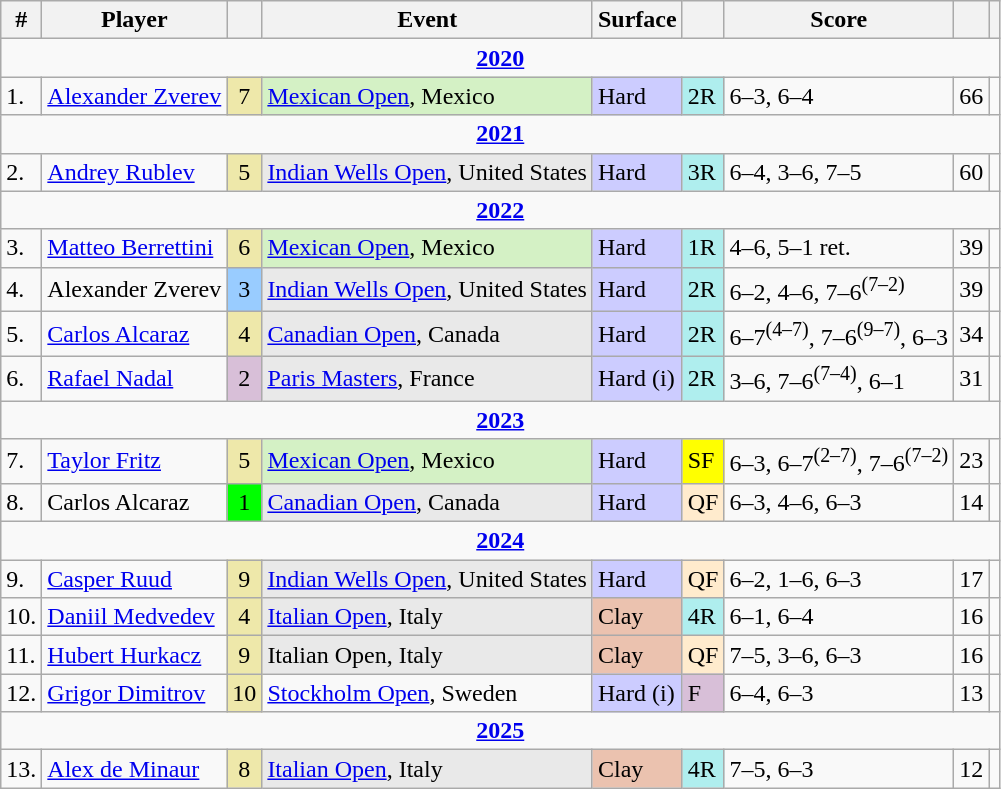<table class="sortable wikitable nowrap">
<tr>
<th class="unsortable">#</th>
<th>Player</th>
<th></th>
<th>Event</th>
<th>Surface</th>
<th class="unsortable"></th>
<th class="unsortable">Score</th>
<th></th>
<th class=unsortable></th>
</tr>
<tr>
<td colspan=9 style=text-align:center><strong><a href='#'>2020</a></strong></td>
</tr>
<tr>
<td>1.</td>
<td> <a href='#'>Alexander Zverev</a></td>
<td align=center bgcolor=eee8aa>7</td>
<td bgcolor=d4f1c5><a href='#'>Mexican Open</a>, Mexico</td>
<td bgcolor=ccccff>Hard</td>
<td bgcolor=afeeee>2R</td>
<td>6–3, 6–4</td>
<td align=center>66</td>
<td align=center></td>
</tr>
<tr>
<td colspan=9 style=text-align:center><strong><a href='#'>2021</a></strong></td>
</tr>
<tr>
<td>2.</td>
<td> <a href='#'>Andrey Rublev</a></td>
<td align=center bgcolor=eee8aa>5</td>
<td bgcolor=e9e9e9><a href='#'>Indian Wells Open</a>, United States</td>
<td bgcolor=ccccff>Hard</td>
<td bgcolor=afeeee>3R</td>
<td>6–4, 3–6, 7–5</td>
<td align=center>60</td>
<td align=center></td>
</tr>
<tr>
<td colspan=9 style=text-align:center><strong><a href='#'>2022</a></strong></td>
</tr>
<tr>
<td>3.</td>
<td> <a href='#'>Matteo Berrettini</a></td>
<td align=center bgcolor=eee8aa>6</td>
<td bgcolor=d4f1c5><a href='#'>Mexican Open</a>, Mexico</td>
<td bgcolor=ccccff>Hard</td>
<td bgcolor=afeeee>1R</td>
<td>4–6, 5–1 ret.</td>
<td align=center>39</td>
<td align=center></td>
</tr>
<tr>
<td>4.</td>
<td> Alexander Zverev</td>
<td align=center bgcolor=99ccff>3</td>
<td bgcolor=e9e9e9><a href='#'>Indian Wells Open</a>, United States</td>
<td bgcolor=ccccff>Hard</td>
<td bgcolor=afeeee>2R</td>
<td>6–2, 4–6, 7–6<sup>(7–2)</sup></td>
<td align=center>39</td>
<td align=center></td>
</tr>
<tr>
<td>5.</td>
<td> <a href='#'>Carlos Alcaraz</a></td>
<td align=center bgcolor=eee8aa>4</td>
<td bgcolor=e9e9e9><a href='#'>Canadian Open</a>, Canada</td>
<td bgcolor=ccccff>Hard</td>
<td bgcolor=afeeee>2R</td>
<td>6–7<sup>(4–7)</sup>, 7–6<sup>(9–7)</sup>, 6–3</td>
<td align=center>34</td>
<td align=center></td>
</tr>
<tr>
<td>6.</td>
<td> <a href='#'>Rafael Nadal</a></td>
<td align=center bgcolor=thistle>2</td>
<td bgcolor=e9e9e9><a href='#'>Paris Masters</a>, France</td>
<td bgcolor=ccccff>Hard (i)</td>
<td bgcolor=afeeee>2R</td>
<td>3–6, 7–6<sup>(7–4)</sup>, 6–1</td>
<td align=center>31</td>
<td align=center></td>
</tr>
<tr>
<td colspan=9 style=text-align:center><strong><a href='#'>2023</a></strong></td>
</tr>
<tr>
<td>7.</td>
<td> <a href='#'>Taylor Fritz</a></td>
<td align=center bgcolor=eee8aa>5</td>
<td bgcolor=d4f1c5><a href='#'>Mexican Open</a>, Mexico</td>
<td bgcolor=ccccff>Hard</td>
<td bgcolor=yellow>SF</td>
<td>6–3, 6–7<sup>(2–7)</sup>, 7–6<sup>(7–2)</sup></td>
<td align=center>23</td>
<td align=center></td>
</tr>
<tr>
<td>8.</td>
<td> Carlos Alcaraz</td>
<td align=center bgcolor=lime>1</td>
<td bgcolor=e9e9e9><a href='#'>Canadian Open</a>, Canada</td>
<td bgcolor=ccccff>Hard</td>
<td bgcolor=ffebcd>QF</td>
<td>6–3, 4–6, 6–3</td>
<td align=center>14</td>
<td align=center></td>
</tr>
<tr>
<td colspan=9 style=text-align:center><strong><a href='#'>2024</a></strong></td>
</tr>
<tr>
<td>9.</td>
<td> <a href='#'>Casper Ruud</a></td>
<td align=center bgcolor=eee8aa>9</td>
<td bgcolor=e9e9e9><a href='#'>Indian Wells Open</a>, United States</td>
<td bgcolor=ccccff>Hard</td>
<td bgcolor=ffebcd>QF</td>
<td>6–2, 1–6, 6–3</td>
<td align=center>17</td>
<td align=center></td>
</tr>
<tr>
<td>10.</td>
<td> <a href='#'>Daniil Medvedev</a></td>
<td align=center bgcolor=eee8aa>4</td>
<td bgcolor=e9e9e9><a href='#'>Italian Open</a>, Italy</td>
<td bgcolor=ebc2af>Clay</td>
<td bgcolor=afeeee>4R</td>
<td>6–1, 6–4</td>
<td align=center>16</td>
<td align=center></td>
</tr>
<tr>
<td>11.</td>
<td> <a href='#'>Hubert Hurkacz</a></td>
<td align=center bgcolor=eee8aa>9</td>
<td bgcolor=e9e9e9>Italian Open, Italy</td>
<td bgcolor=ebc2af>Clay</td>
<td bgcolor=ffebcd>QF</td>
<td>7–5, 3–6, 6–3</td>
<td align=center>16</td>
<td align=center></td>
</tr>
<tr>
<td>12.</td>
<td> <a href='#'>Grigor Dimitrov</a></td>
<td align=center bgcolor=eee8aa>10</td>
<td><a href='#'>Stockholm Open</a>, Sweden</td>
<td bgcolor=ccccff>Hard (i)</td>
<td bgcolor=thistle>F</td>
<td>6–4, 6–3</td>
<td align=center>13</td>
<td align=center></td>
</tr>
<tr>
<td colspan=9 style=text-align:center><strong><a href='#'>2025</a></strong></td>
</tr>
<tr>
<td>13.</td>
<td> <a href='#'>Alex de Minaur</a></td>
<td align=center bgcolor=eee8aa>8</td>
<td bgcolor=e9e9e9><a href='#'>Italian Open</a>, Italy</td>
<td bgcolor=ebc2af>Clay</td>
<td bgcolor=afeeee>4R</td>
<td>7–5, 6–3</td>
<td align=center>12</td>
<td align=center></td>
</tr>
</table>
